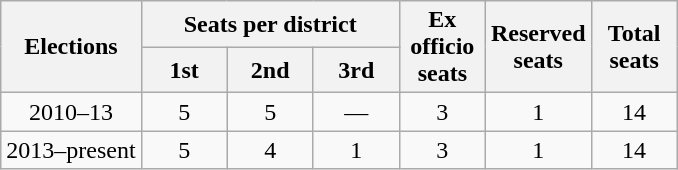<table class="wikitable" style="text-align:center">
<tr>
<th rowspan="2">Elections</th>
<th colspan="3">Seats per district</th>
<th rowspan="2" width="50px">Ex officio seats</th>
<th rowspan="2" width="50px">Reserved seats</th>
<th rowspan="2" width="50px">Total seats</th>
</tr>
<tr>
<th width="50px">1st</th>
<th width="50px">2nd</th>
<th width="50px">3rd</th>
</tr>
<tr>
<td>2010–13</td>
<td>5</td>
<td>5</td>
<td>—</td>
<td>3</td>
<td>1</td>
<td>14</td>
</tr>
<tr>
<td>2013–present</td>
<td>5</td>
<td>4</td>
<td>1</td>
<td>3</td>
<td>1</td>
<td>14</td>
</tr>
</table>
